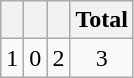<table class="wikitable">
<tr>
<th></th>
<th></th>
<th></th>
<th>Total</th>
</tr>
<tr style="text-align:center;">
<td>1</td>
<td>0</td>
<td>2</td>
<td>3</td>
</tr>
</table>
